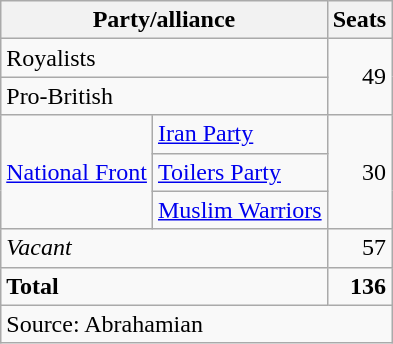<table class=wikitable style=text-align:right>
<tr>
<th colspan=2>Party/alliance</th>
<th>Seats</th>
</tr>
<tr>
<td align=left colspan=2>Royalists</td>
<td rowspan=2>49</td>
</tr>
<tr>
<td align=left colspan=2>Pro-British</td>
</tr>
<tr>
<td align=left rowspan=3><a href='#'>National Front</a></td>
<td align=left><a href='#'>Iran Party</a></td>
<td rowspan=3>30</td>
</tr>
<tr>
<td align=left><a href='#'>Toilers Party</a></td>
</tr>
<tr>
<td align=left><a href='#'>Muslim Warriors</a></td>
</tr>
<tr>
<td align=left colspan=2><em>Vacant</em></td>
<td>57</td>
</tr>
<tr>
<td align=left colspan=2><strong>Total</strong></td>
<td><strong>136</strong></td>
</tr>
<tr>
<td colspan=4 align=left>Source: Abrahamian</td>
</tr>
</table>
